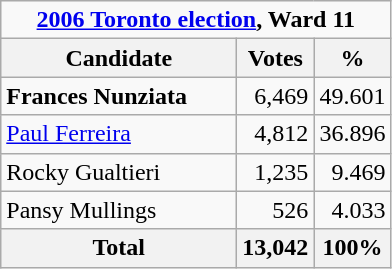<table class="wikitable" style="margin-bottom:0;">
<tr>
<td Colspan="3" align="center"><strong><a href='#'>2006 Toronto election</a>, Ward 11</strong></td>
</tr>
<tr>
<th bgcolor="#DDDDFF" width="150px">Candidate</th>
<th bgcolor="#DDDDFF">Votes</th>
<th bgcolor="#DDDDFF">%</th>
</tr>
<tr>
<td><strong>Frances Nunziata</strong></td>
<td align=right>6,469</td>
<td align=right>49.601</td>
</tr>
<tr>
<td><a href='#'>Paul Ferreira</a></td>
<td align=right>4,812</td>
<td align=right>36.896</td>
</tr>
<tr>
<td>Rocky Gualtieri</td>
<td align=right>1,235</td>
<td align=right>9.469</td>
</tr>
<tr>
<td>Pansy Mullings</td>
<td align=right>526</td>
<td align=right>4.033</td>
</tr>
<tr>
<th>Total</th>
<th align=right>13,042</th>
<th align=right>100%</th>
</tr>
</table>
